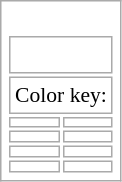<table class="wikitable floatright" style="background: none";>
<tr>
<td><br><table class="floatright" style="font-size: 90%";>
<tr>
<td colspan=2><br>



</td>
</tr>
<tr>
<td colspan=2>Color key:</td>
</tr>
<tr>
<td></td>
<td></td>
</tr>
<tr>
<td></td>
<td></td>
</tr>
<tr>
<td></td>
<td></td>
</tr>
<tr>
<td></td>
<td></td>
</tr>
</table>
</td>
</tr>
</table>
